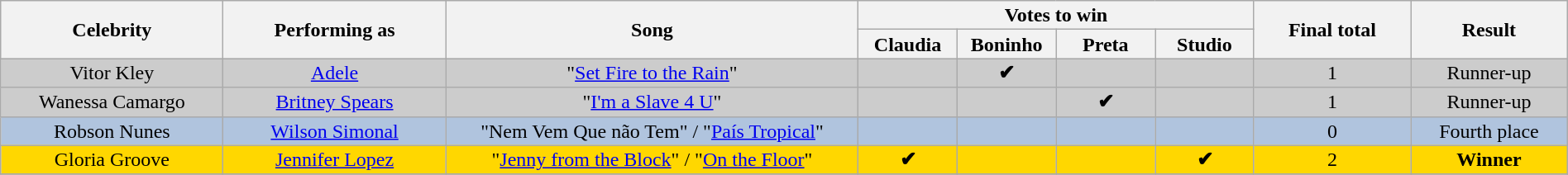<table class="wikitable" style="font-size:100%; line-height:16px; text-align:center" width="100%">
<tr>
<th rowspan=2 width="13.5%">Celebrity</th>
<th rowspan=2 width="13.5%">Performing as</th>
<th rowspan=2 width="25.0%">Song</th>
<th colspan=4 width="24.0%">Votes to win</th>
<th rowspan=2 width="09.5%">Final total</th>
<th rowspan=2 width="09.5%">Result</th>
</tr>
<tr>
<th width="06.0%">Claudia</th>
<th width="06.0%">Boninho</th>
<th width="06.0%">Preta</th>
<th width="06.0%">Studio</th>
</tr>
<tr bgcolor="#cccccc">
<td>Vitor Kley</td>
<td><a href='#'>Adele</a></td>
<td>"<a href='#'>Set Fire to the Rain</a>"</td>
<td></td>
<td><strong>✔</strong></td>
<td></td>
<td></td>
<td>1</td>
<td>Runner-up</td>
</tr>
<tr bgcolor="#cccccc">
<td>Wanessa Camargo</td>
<td><a href='#'>Britney Spears</a></td>
<td>"<a href='#'>I'm a Slave 4 U</a>"</td>
<td></td>
<td></td>
<td><strong>✔</strong></td>
<td></td>
<td>1</td>
<td>Runner-up</td>
</tr>
<tr bgcolor="#b0c4de">
<td>Robson Nunes</td>
<td><a href='#'>Wilson Simonal</a></td>
<td>"Nem Vem Que não Tem" / "<a href='#'>País Tropical</a>"</td>
<td></td>
<td></td>
<td></td>
<td></td>
<td>0</td>
<td>Fourth place</td>
</tr>
<tr bgcolor="#ffd700">
<td>Gloria Groove</td>
<td><a href='#'>Jennifer Lopez</a></td>
<td>"<a href='#'>Jenny from the Block</a>" / "<a href='#'>On the Floor</a>"</td>
<td><strong>✔</strong></td>
<td></td>
<td></td>
<td><strong>✔</strong></td>
<td>2</td>
<td><strong>Winner</strong></td>
</tr>
<tr>
</tr>
</table>
